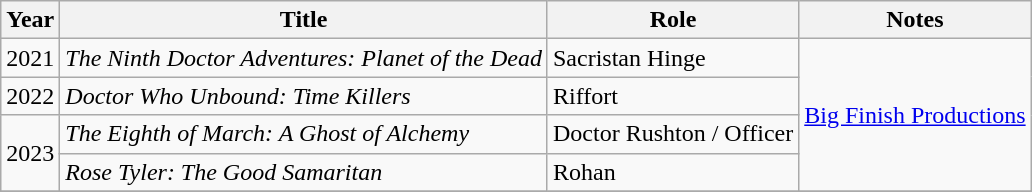<table class="wikitable sortable">
<tr>
<th>Year</th>
<th>Title</th>
<th>Role</th>
<th class="unsortable">Notes</th>
</tr>
<tr>
<td>2021</td>
<td><em>The Ninth Doctor Adventures: Planet of the Dead</em></td>
<td>Sacristan Hinge</td>
<td rowspan="4"><a href='#'>Big Finish Productions</a></td>
</tr>
<tr>
<td>2022</td>
<td><em>Doctor Who Unbound: Time Killers</em></td>
<td>Riffort</td>
</tr>
<tr>
<td rowspan="2">2023</td>
<td><em>The Eighth of March: A Ghost of Alchemy</em></td>
<td>Doctor Rushton / Officer</td>
</tr>
<tr>
<td><em>Rose Tyler: The Good Samaritan</em></td>
<td>Rohan</td>
</tr>
<tr>
</tr>
</table>
